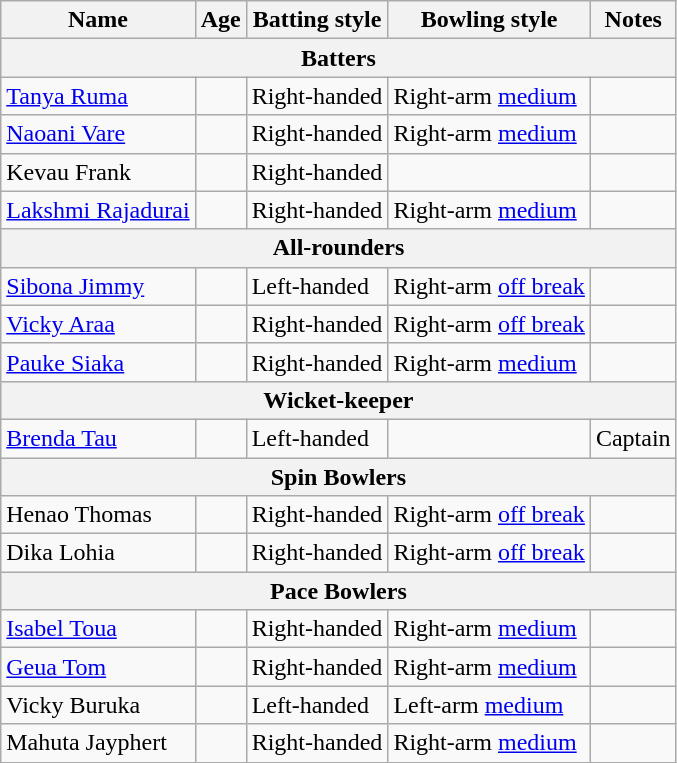<table class="wikitable">
<tr>
<th>Name</th>
<th>Age</th>
<th>Batting style</th>
<th>Bowling style</th>
<th>Notes</th>
</tr>
<tr>
<th colspan="5">Batters</th>
</tr>
<tr>
<td><a href='#'>Tanya Ruma</a></td>
<td></td>
<td>Right-handed</td>
<td>Right-arm <a href='#'>medium</a></td>
<td></td>
</tr>
<tr>
<td><a href='#'>Naoani Vare</a></td>
<td></td>
<td>Right-handed</td>
<td>Right-arm <a href='#'>medium</a></td>
<td></td>
</tr>
<tr>
<td>Kevau Frank</td>
<td></td>
<td>Right-handed</td>
<td></td>
<td></td>
</tr>
<tr>
<td><a href='#'>Lakshmi Rajadurai</a></td>
<td></td>
<td>Right-handed</td>
<td>Right-arm <a href='#'>medium</a></td>
<td></td>
</tr>
<tr>
<th colspan="5">All-rounders</th>
</tr>
<tr>
<td><a href='#'>Sibona Jimmy</a></td>
<td></td>
<td>Left-handed</td>
<td>Right-arm <a href='#'>off break</a></td>
<td></td>
</tr>
<tr>
<td><a href='#'>Vicky Araa</a></td>
<td></td>
<td>Right-handed</td>
<td>Right-arm <a href='#'>off break</a></td>
<td></td>
</tr>
<tr>
<td><a href='#'>Pauke Siaka</a></td>
<td></td>
<td>Right-handed</td>
<td>Right-arm <a href='#'>medium</a></td>
<td></td>
</tr>
<tr>
<th colspan="5">Wicket-keeper</th>
</tr>
<tr>
<td><a href='#'>Brenda Tau</a></td>
<td></td>
<td>Left-handed</td>
<td></td>
<td>Captain</td>
</tr>
<tr>
<th colspan="5">Spin Bowlers</th>
</tr>
<tr>
<td>Henao Thomas</td>
<td></td>
<td>Right-handed</td>
<td>Right-arm <a href='#'>off break</a></td>
<td></td>
</tr>
<tr>
<td>Dika Lohia</td>
<td></td>
<td>Right-handed</td>
<td>Right-arm <a href='#'>off break</a></td>
<td></td>
</tr>
<tr>
<th colspan="5">Pace Bowlers</th>
</tr>
<tr>
<td><a href='#'>Isabel Toua</a></td>
<td></td>
<td>Right-handed</td>
<td>Right-arm <a href='#'>medium</a></td>
<td></td>
</tr>
<tr>
<td><a href='#'>Geua Tom</a></td>
<td></td>
<td>Right-handed</td>
<td>Right-arm <a href='#'>medium</a></td>
<td></td>
</tr>
<tr>
<td>Vicky Buruka</td>
<td></td>
<td>Left-handed</td>
<td>Left-arm <a href='#'>medium</a></td>
<td></td>
</tr>
<tr>
<td>Mahuta Jayphert</td>
<td></td>
<td>Right-handed</td>
<td>Right-arm <a href='#'>medium</a></td>
<td></td>
</tr>
</table>
